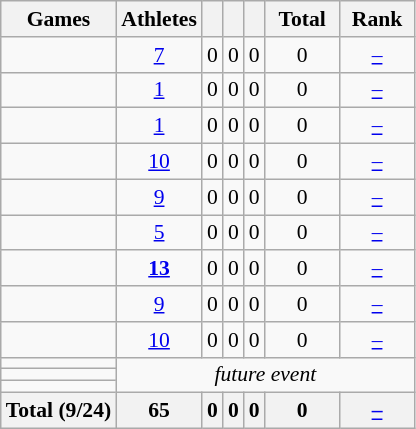<table class="wikitable sortable" style="text-align:center; font-size:90%">
<tr>
<th>Games</th>
<th>Athletes</th>
<th width:3em; font-weight:bold;"></th>
<th width:3em; font-weight:bold;"></th>
<th width:3em; font-weight:bold;"></th>
<th style="width:3em; font-weight:bold;">Total</th>
<th style="width:3em; font-weight:bold;">Rank</th>
</tr>
<tr>
<td align=left> </td>
<td><a href='#'>7</a></td>
<td>0</td>
<td>0</td>
<td>0</td>
<td>0</td>
<td><a href='#'>–</a></td>
</tr>
<tr>
<td align=left> </td>
<td><a href='#'>1</a></td>
<td>0</td>
<td>0</td>
<td>0</td>
<td>0</td>
<td><a href='#'>–</a></td>
</tr>
<tr>
<td align=left> </td>
<td><a href='#'>1</a></td>
<td>0</td>
<td>0</td>
<td>0</td>
<td>0</td>
<td><a href='#'>–</a></td>
</tr>
<tr>
<td align=left> </td>
<td><a href='#'>10</a></td>
<td>0</td>
<td>0</td>
<td>0</td>
<td>0</td>
<td><a href='#'>–</a></td>
</tr>
<tr>
<td align=left> </td>
<td><a href='#'>9</a></td>
<td>0</td>
<td>0</td>
<td>0</td>
<td>0</td>
<td><a href='#'>–</a></td>
</tr>
<tr>
<td align=left> </td>
<td><a href='#'>5</a></td>
<td>0</td>
<td>0</td>
<td>0</td>
<td>0</td>
<td><a href='#'>–</a></td>
</tr>
<tr>
<td align=left> </td>
<td><a href='#'><strong>13</strong></a></td>
<td>0</td>
<td>0</td>
<td>0</td>
<td>0</td>
<td><a href='#'>–</a></td>
</tr>
<tr>
<td align=left> </td>
<td><a href='#'>9</a></td>
<td>0</td>
<td>0</td>
<td>0</td>
<td>0</td>
<td><a href='#'>–</a></td>
</tr>
<tr>
<td align=left> </td>
<td><a href='#'>10</a></td>
<td>0</td>
<td>0</td>
<td>0</td>
<td>0</td>
<td><a href='#'>–</a></td>
</tr>
<tr>
<td align=left> </td>
<td colspan=6; rowspan=3><em>future event</em></td>
</tr>
<tr>
<td align=left> </td>
</tr>
<tr>
<td align=left> </td>
</tr>
<tr>
<th colspan=1>Total (9/24)</th>
<th>65</th>
<th>0</th>
<th>0</th>
<th>0</th>
<th>0</th>
<th><a href='#'>–</a></th>
</tr>
</table>
